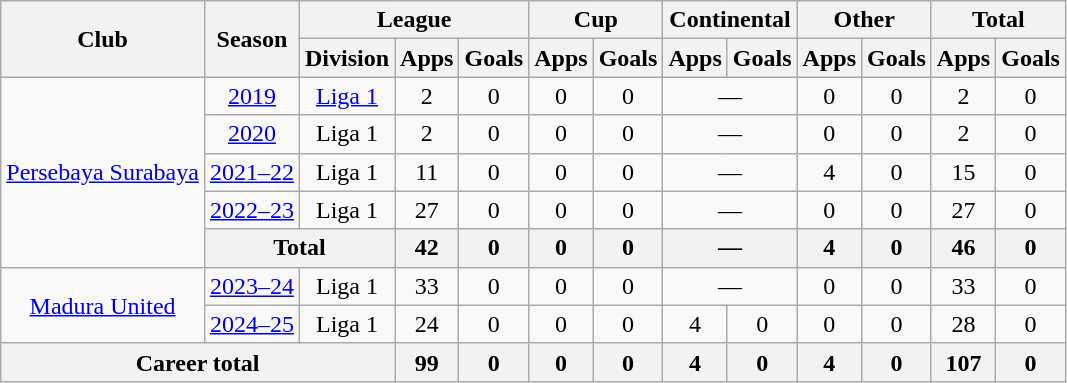<table class="wikitable" style="text-align: center">
<tr>
<th rowspan="2">Club</th>
<th rowspan="2">Season</th>
<th colspan="3">League</th>
<th colspan="2">Cup</th>
<th colspan="2">Continental</th>
<th colspan="2">Other</th>
<th colspan="2">Total</th>
</tr>
<tr>
<th>Division</th>
<th>Apps</th>
<th>Goals</th>
<th>Apps</th>
<th>Goals</th>
<th>Apps</th>
<th>Goals</th>
<th>Apps</th>
<th>Goals</th>
<th>Apps</th>
<th>Goals</th>
</tr>
<tr>
<td rowspan="5"><a href='#'>Persebaya Surabaya</a></td>
<td><a href='#'>2019</a></td>
<td rowspan="1" valign="center"><a href='#'>Liga 1</a></td>
<td>2</td>
<td>0</td>
<td>0</td>
<td>0</td>
<td colspan=2>—</td>
<td>0</td>
<td>0</td>
<td>2</td>
<td>0</td>
</tr>
<tr>
<td><a href='#'>2020</a></td>
<td rowspan="1" valign="center">Liga 1</td>
<td>2</td>
<td>0</td>
<td>0</td>
<td>0</td>
<td colspan=2>—</td>
<td>0</td>
<td>0</td>
<td>2</td>
<td>0</td>
</tr>
<tr>
<td><a href='#'>2021–22</a></td>
<td rowspan="1" valign="center">Liga 1</td>
<td>11</td>
<td>0</td>
<td>0</td>
<td>0</td>
<td colspan=2>—</td>
<td>4</td>
<td>0</td>
<td>15</td>
<td>0</td>
</tr>
<tr>
<td><a href='#'>2022–23</a></td>
<td rowspan="1" valign="center">Liga 1</td>
<td>27</td>
<td>0</td>
<td>0</td>
<td>0</td>
<td colspan=2>—</td>
<td>0</td>
<td>0</td>
<td>27</td>
<td>0</td>
</tr>
<tr>
<th colspan=2>Total</th>
<th>42</th>
<th>0</th>
<th>0</th>
<th>0</th>
<th colspan=2>—</th>
<th>4</th>
<th>0</th>
<th>46</th>
<th>0</th>
</tr>
<tr>
<td rowspan="2"><a href='#'>Madura United</a></td>
<td><a href='#'>2023–24</a></td>
<td rowspan="1" valign="center">Liga 1</td>
<td>33</td>
<td>0</td>
<td>0</td>
<td>0</td>
<td colspan="2">—</td>
<td>0</td>
<td>0</td>
<td>33</td>
<td>0</td>
</tr>
<tr>
<td><a href='#'>2024–25</a></td>
<td>Liga 1</td>
<td>24</td>
<td>0</td>
<td>0</td>
<td>0</td>
<td>4</td>
<td>0</td>
<td>0</td>
<td>0</td>
<td>28</td>
<td>0</td>
</tr>
<tr>
<th colspan=3>Career total</th>
<th>99</th>
<th>0</th>
<th>0</th>
<th>0</th>
<th>4</th>
<th>0</th>
<th>4</th>
<th>0</th>
<th>107</th>
<th>0</th>
</tr>
</table>
